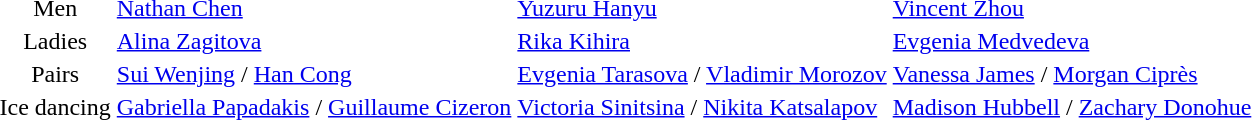<table>
<tr>
<td align=center>Men</td>
<td> <a href='#'>Nathan Chen</a></td>
<td> <a href='#'>Yuzuru Hanyu</a></td>
<td> <a href='#'>Vincent Zhou</a></td>
</tr>
<tr>
<td align=center>Ladies</td>
<td> <a href='#'>Alina Zagitova</a></td>
<td> <a href='#'>Rika Kihira</a></td>
<td> <a href='#'>Evgenia Medvedeva</a></td>
</tr>
<tr>
<td align=center>Pairs</td>
<td> <a href='#'>Sui Wenjing</a> / <a href='#'>Han Cong</a></td>
<td> <a href='#'>Evgenia Tarasova</a> / <a href='#'>Vladimir Morozov</a></td>
<td> <a href='#'>Vanessa James</a> / <a href='#'>Morgan Ciprès</a></td>
</tr>
<tr>
<td align=center>Ice dancing</td>
<td> <a href='#'>Gabriella Papadakis</a> / <a href='#'>Guillaume Cizeron</a></td>
<td> <a href='#'>Victoria Sinitsina</a> / <a href='#'>Nikita Katsalapov</a></td>
<td> <a href='#'>Madison Hubbell</a> / <a href='#'>Zachary Donohue</a></td>
</tr>
</table>
